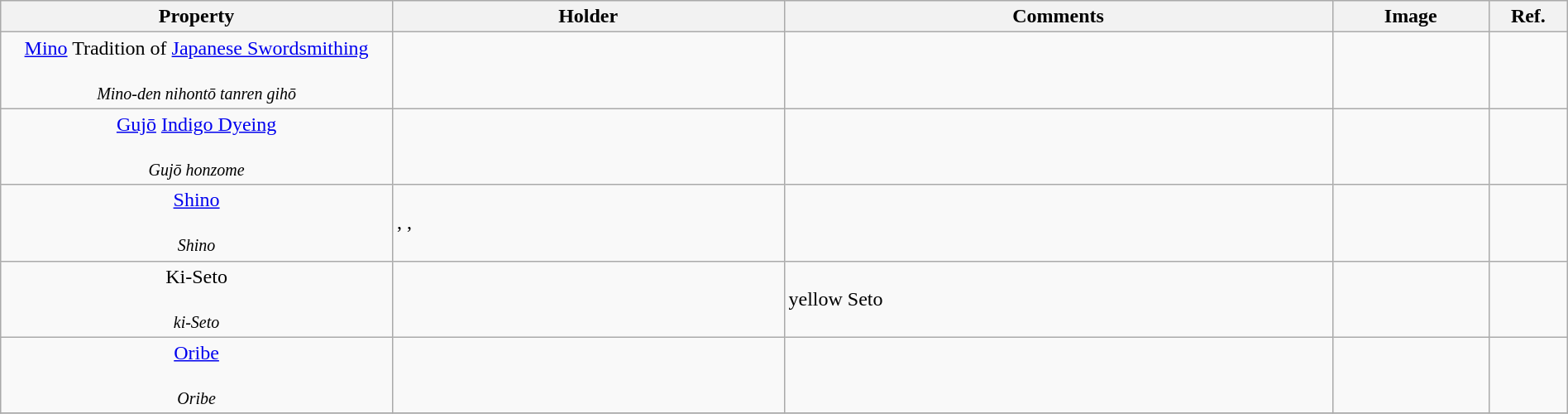<table class="wikitable sortable"  style="width:100%;">
<tr>
<th width="25%" align="left">Property</th>
<th width="25%" align="left">Holder</th>
<th width="35%" align="left" class="unsortable">Comments</th>
<th width="10%" align="left" class="unsortable">Image</th>
<th width="5%" align="left" class="unsortable">Ref.</th>
</tr>
<tr>
<td align="center"><a href='#'>Mino</a> Tradition of <a href='#'>Japanese Swordsmithing</a><br><br><small><em>Mino-den nihontō tanren gihō</em></small></td>
<td></td>
<td></td>
<td></td>
<td></td>
</tr>
<tr>
<td align="center"><a href='#'>Gujō</a> <a href='#'>Indigo Dyeing</a><br><br><small><em>Gujō honzome</em></small></td>
<td></td>
<td></td>
<td></td>
<td></td>
</tr>
<tr>
<td align="center"><a href='#'>Shino</a><br><br><small><em>Shino</em></small></td>
<td>, , </td>
<td></td>
<td></td>
<td></td>
</tr>
<tr>
<td align="center">Ki-Seto<br><br><small><em>ki-Seto</em></small></td>
<td></td>
<td>yellow Seto</td>
<td></td>
<td></td>
</tr>
<tr>
<td align="center"><a href='#'>Oribe</a><br><br><small><em>Oribe</em></small></td>
<td></td>
<td></td>
<td></td>
<td></td>
</tr>
<tr>
</tr>
</table>
